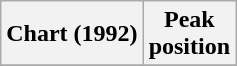<table class="wikitable sortable plainrowheaders" style="text-align:center">
<tr>
<th scope="col">Chart (1992)</th>
<th scope="col">Peak<br>position</th>
</tr>
<tr>
</tr>
</table>
